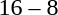<table style="text-align:center">
<tr>
<th width=200></th>
<th width=100></th>
<th width=200></th>
</tr>
<tr>
<td align=right><strong></strong></td>
<td>16 – 8</td>
<td align=left></td>
</tr>
</table>
